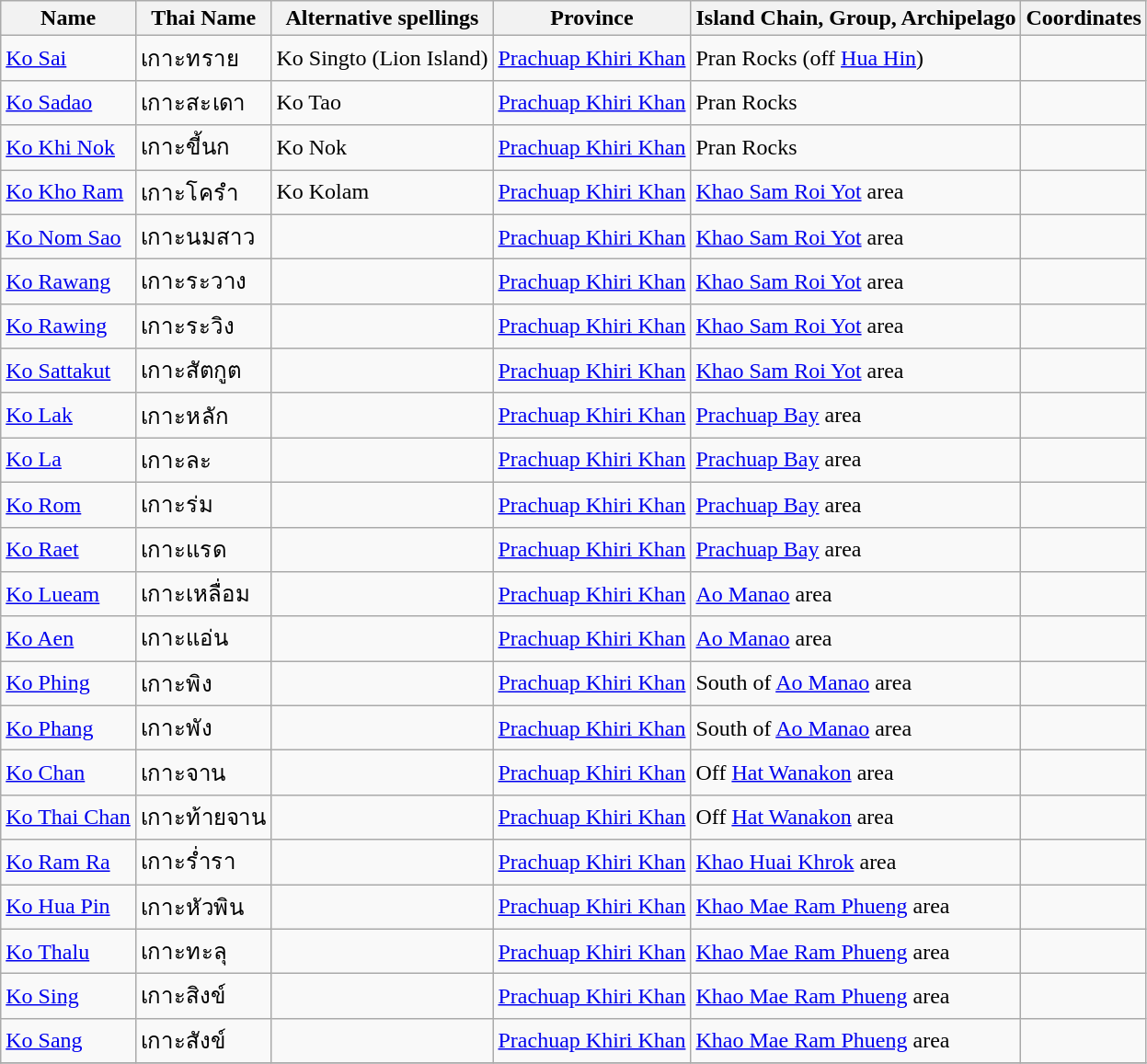<table class="wikitable sortable">
<tr>
<th rowspan=1>Name</th>
<th>Thai Name</th>
<th>Alternative spellings</th>
<th>Province</th>
<th>Island Chain, Group, Archipelago</th>
<th>Coordinates</th>
</tr>
<tr>
<td><a href='#'>Ko Sai</a></td>
<td>เกาะทราย</td>
<td>Ko Singto (Lion Island)</td>
<td><a href='#'>Prachuap Khiri Khan</a></td>
<td>Pran Rocks (off <a href='#'>Hua Hin</a>)</td>
<td></td>
</tr>
<tr>
<td><a href='#'>Ko Sadao</a></td>
<td>เกาะสะเดา</td>
<td>Ko Tao</td>
<td><a href='#'>Prachuap Khiri Khan</a></td>
<td>Pran Rocks</td>
<td></td>
</tr>
<tr>
<td><a href='#'>Ko Khi Nok</a></td>
<td>เกาะขี้นก</td>
<td>Ko Nok</td>
<td><a href='#'>Prachuap Khiri Khan</a></td>
<td>Pran Rocks</td>
<td></td>
</tr>
<tr>
<td><a href='#'>Ko Kho Ram</a></td>
<td>เกาะโครำ</td>
<td>Ko Kolam</td>
<td><a href='#'>Prachuap Khiri Khan</a></td>
<td><a href='#'>Khao Sam Roi Yot</a> area</td>
<td></td>
</tr>
<tr>
<td><a href='#'>Ko Nom Sao</a></td>
<td>เกาะนมสาว</td>
<td></td>
<td><a href='#'>Prachuap Khiri Khan</a></td>
<td><a href='#'>Khao Sam Roi Yot</a> area</td>
<td></td>
</tr>
<tr>
<td><a href='#'>Ko Rawang</a></td>
<td>เกาะระวาง</td>
<td></td>
<td><a href='#'>Prachuap Khiri Khan</a></td>
<td><a href='#'>Khao Sam Roi Yot</a> area</td>
<td></td>
</tr>
<tr>
<td><a href='#'>Ko Rawing</a></td>
<td>เกาะระวิง</td>
<td></td>
<td><a href='#'>Prachuap Khiri Khan</a></td>
<td><a href='#'>Khao Sam Roi Yot</a> area</td>
<td></td>
</tr>
<tr>
<td><a href='#'>Ko Sattakut</a></td>
<td>เกาะสัตกูต</td>
<td></td>
<td><a href='#'>Prachuap Khiri Khan</a></td>
<td><a href='#'>Khao Sam Roi Yot</a> area</td>
<td></td>
</tr>
<tr>
<td><a href='#'>Ko Lak</a></td>
<td>เกาะหลัก</td>
<td></td>
<td><a href='#'>Prachuap Khiri Khan</a></td>
<td><a href='#'>Prachuap Bay</a> area</td>
<td></td>
</tr>
<tr>
<td><a href='#'>Ko La</a></td>
<td>เกาะละ</td>
<td></td>
<td><a href='#'>Prachuap Khiri Khan</a></td>
<td><a href='#'>Prachuap Bay</a> area</td>
<td></td>
</tr>
<tr>
<td><a href='#'>Ko Rom</a></td>
<td>เกาะร่ม</td>
<td></td>
<td><a href='#'>Prachuap Khiri Khan</a></td>
<td><a href='#'>Prachuap Bay</a> area</td>
<td></td>
</tr>
<tr>
<td><a href='#'>Ko Raet</a></td>
<td>เกาะแรด</td>
<td></td>
<td><a href='#'>Prachuap Khiri Khan</a></td>
<td><a href='#'>Prachuap Bay</a> area</td>
<td></td>
</tr>
<tr>
<td><a href='#'>Ko Lueam</a></td>
<td>เกาะเหลื่อม</td>
<td></td>
<td><a href='#'>Prachuap Khiri Khan</a></td>
<td><a href='#'>Ao Manao</a> area</td>
<td></td>
</tr>
<tr>
<td><a href='#'>Ko Aen</a></td>
<td>เกาะแอ่น</td>
<td></td>
<td><a href='#'>Prachuap Khiri Khan</a></td>
<td><a href='#'>Ao Manao</a> area</td>
<td></td>
</tr>
<tr>
<td><a href='#'>Ko Phing</a></td>
<td>เกาะพิง</td>
<td></td>
<td><a href='#'>Prachuap Khiri Khan</a></td>
<td>South of <a href='#'>Ao Manao</a> area</td>
<td></td>
</tr>
<tr>
<td><a href='#'>Ko Phang</a></td>
<td>เกาะพัง</td>
<td></td>
<td><a href='#'>Prachuap Khiri Khan</a></td>
<td>South of <a href='#'>Ao Manao</a> area</td>
<td></td>
</tr>
<tr>
<td><a href='#'>Ko Chan</a></td>
<td>เกาะจาน</td>
<td></td>
<td><a href='#'>Prachuap Khiri Khan</a></td>
<td>Off <a href='#'>Hat Wanakon</a> area</td>
<td></td>
</tr>
<tr>
<td><a href='#'>Ko Thai Chan</a></td>
<td>เกาะท้ายจาน</td>
<td></td>
<td><a href='#'>Prachuap Khiri Khan</a></td>
<td>Off <a href='#'>Hat Wanakon</a> area</td>
<td></td>
</tr>
<tr>
<td><a href='#'>Ko Ram Ra</a></td>
<td>เกาะร่ำรา</td>
<td></td>
<td><a href='#'>Prachuap Khiri Khan</a></td>
<td><a href='#'>Khao Huai Khrok</a> area</td>
<td></td>
</tr>
<tr>
<td><a href='#'>Ko Hua Pin</a></td>
<td>เกาะหัวพิน</td>
<td></td>
<td><a href='#'>Prachuap Khiri Khan</a></td>
<td><a href='#'>Khao Mae Ram Phueng</a> area</td>
<td></td>
</tr>
<tr>
<td><a href='#'>Ko Thalu</a></td>
<td>เกาะทะลุ</td>
<td></td>
<td><a href='#'>Prachuap Khiri Khan</a></td>
<td><a href='#'>Khao Mae Ram Phueng</a> area</td>
<td></td>
</tr>
<tr>
<td><a href='#'>Ko Sing</a></td>
<td>เกาะสิงข์</td>
<td></td>
<td><a href='#'>Prachuap Khiri Khan</a></td>
<td><a href='#'>Khao Mae Ram Phueng</a> area</td>
<td></td>
</tr>
<tr>
<td><a href='#'>Ko Sang</a></td>
<td>เกาะสังข์</td>
<td></td>
<td><a href='#'>Prachuap Khiri Khan</a></td>
<td><a href='#'>Khao Mae Ram Phueng</a> area</td>
<td></td>
</tr>
<tr>
</tr>
</table>
